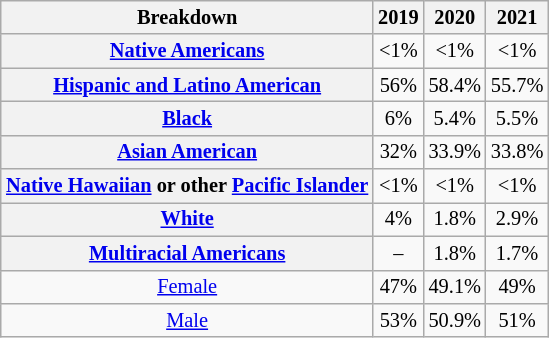<table class="wikitable" style="text-align:center; float:right; font-size:85%; margin-left:2em; margin:auto;">
<tr>
<th><strong>Breakdown</strong></th>
<th><strong>2019</strong></th>
<th><strong>2020</strong></th>
<th><strong>2021</strong></th>
</tr>
<tr>
<th><a href='#'>Native Americans</a></th>
<td><1%</td>
<td><1%</td>
<td><1%</td>
</tr>
<tr>
<th><a href='#'>Hispanic and Latino American</a></th>
<td>56%</td>
<td>58.4%</td>
<td>55.7%</td>
</tr>
<tr>
<th><a href='#'>Black</a></th>
<td>6%</td>
<td>5.4%</td>
<td>5.5%</td>
</tr>
<tr>
<th><a href='#'>Asian American</a></th>
<td>32%</td>
<td>33.9%</td>
<td>33.8%</td>
</tr>
<tr>
<th><a href='#'>Native Hawaiian</a> or other <a href='#'>Pacific Islander</a></th>
<td><1%</td>
<td><1%</td>
<td><1%</td>
</tr>
<tr>
<th><a href='#'>White</a></th>
<td>4%</td>
<td>1.8%</td>
<td>2.9%</td>
</tr>
<tr>
<th><a href='#'>Multiracial Americans</a></th>
<td>–</td>
<td>1.8%</td>
<td>1.7%</td>
</tr>
<tr>
<td><a href='#'>Female</a></td>
<td>47%</td>
<td>49.1%</td>
<td>49%</td>
</tr>
<tr>
<td><a href='#'>Male</a></td>
<td>53%</td>
<td>50.9%</td>
<td>51%</td>
</tr>
</table>
